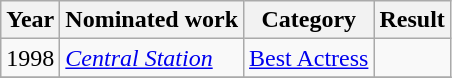<table class="wikitable sortable">
<tr>
<th>Year</th>
<th>Nominated work</th>
<th>Category</th>
<th>Result</th>
</tr>
<tr>
<td>1998</td>
<td><em><a href='#'>Central Station</a></em></td>
<td><a href='#'>Best Actress</a></td>
<td></td>
</tr>
<tr>
</tr>
</table>
